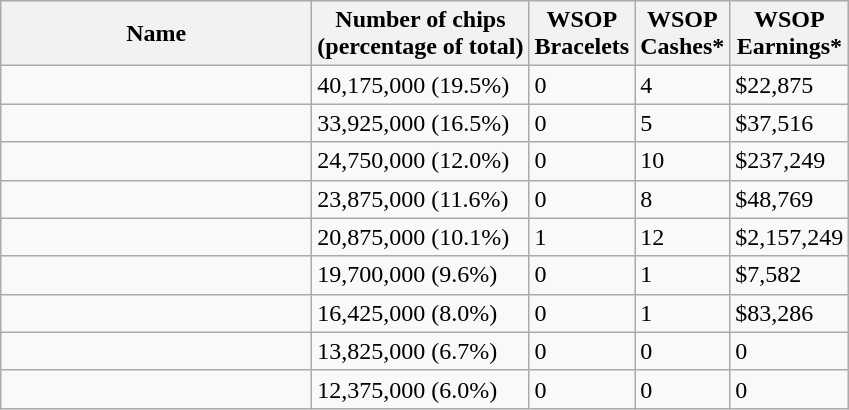<table class="wikitable sortable">
<tr>
<th width="200">Name</th>
<th>Number of chips<br>(percentage of total)</th>
<th>WSOP<br>Bracelets</th>
<th>WSOP<br>Cashes*</th>
<th>WSOP<br>Earnings*</th>
</tr>
<tr>
<td> </td>
<td>40,175,000 (19.5%)</td>
<td>0</td>
<td>4</td>
<td>$22,875</td>
</tr>
<tr>
<td> </td>
<td>33,925,000 (16.5%)</td>
<td>0</td>
<td>5</td>
<td>$37,516</td>
</tr>
<tr>
<td> </td>
<td>24,750,000 (12.0%)</td>
<td>0</td>
<td>10</td>
<td>$237,249</td>
</tr>
<tr>
<td> </td>
<td>23,875,000 (11.6%)</td>
<td>0</td>
<td>8</td>
<td>$48,769</td>
</tr>
<tr>
<td> </td>
<td>20,875,000 (10.1%)</td>
<td>1</td>
<td>12</td>
<td>$2,157,249</td>
</tr>
<tr>
<td> </td>
<td>19,700,000 (9.6%)</td>
<td>0</td>
<td>1</td>
<td>$7,582</td>
</tr>
<tr>
<td> </td>
<td>16,425,000 (8.0%)</td>
<td>0</td>
<td>1</td>
<td>$83,286</td>
</tr>
<tr>
<td> </td>
<td>13,825,000 (6.7%)</td>
<td>0</td>
<td>0</td>
<td>0</td>
</tr>
<tr>
<td> </td>
<td>12,375,000 (6.0%)</td>
<td>0</td>
<td>0</td>
<td>0</td>
</tr>
</table>
